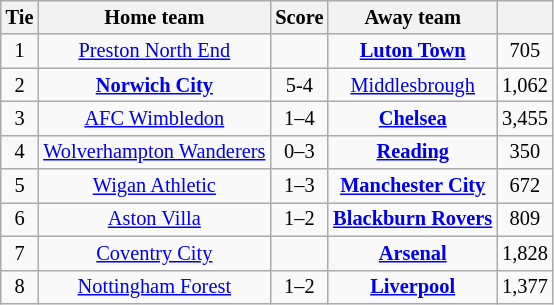<table class="wikitable" style="text-align: center; font-size:85%">
<tr>
<th>Tie</th>
<th>Home team</th>
<th>Score</th>
<th>Away team</th>
<th></th>
</tr>
<tr>
<td>1</td>
<td><a href='#'>Preston North End</a></td>
<td></td>
<td><strong><a href='#'>Luton Town</a></strong></td>
<td>705</td>
</tr>
<tr>
<td>2</td>
<td><strong><a href='#'>Norwich City</a></strong></td>
<td>5-4 </td>
<td><a href='#'>Middlesbrough</a></td>
<td>1,062</td>
</tr>
<tr>
<td>3</td>
<td><a href='#'>AFC Wimbledon</a></td>
<td>1–4</td>
<td><strong><a href='#'>Chelsea</a></strong></td>
<td>3,455</td>
</tr>
<tr>
<td>4</td>
<td><a href='#'>Wolverhampton Wanderers</a></td>
<td>0–3</td>
<td><strong><a href='#'>Reading</a></strong></td>
<td>350</td>
</tr>
<tr>
<td>5</td>
<td><a href='#'>Wigan Athletic</a></td>
<td>1–3 </td>
<td><strong><a href='#'>Manchester City</a></strong></td>
<td>672</td>
</tr>
<tr>
<td>6</td>
<td><a href='#'>Aston Villa</a></td>
<td>1–2</td>
<td><strong><a href='#'>Blackburn Rovers</a></strong></td>
<td>809</td>
</tr>
<tr>
<td>7</td>
<td><a href='#'>Coventry City</a></td>
<td></td>
<td><strong><a href='#'>Arsenal</a></strong></td>
<td>1,828</td>
</tr>
<tr>
<td>8</td>
<td><a href='#'>Nottingham Forest</a></td>
<td>1–2</td>
<td><strong><a href='#'>Liverpool</a></strong></td>
<td>1,377</td>
</tr>
</table>
